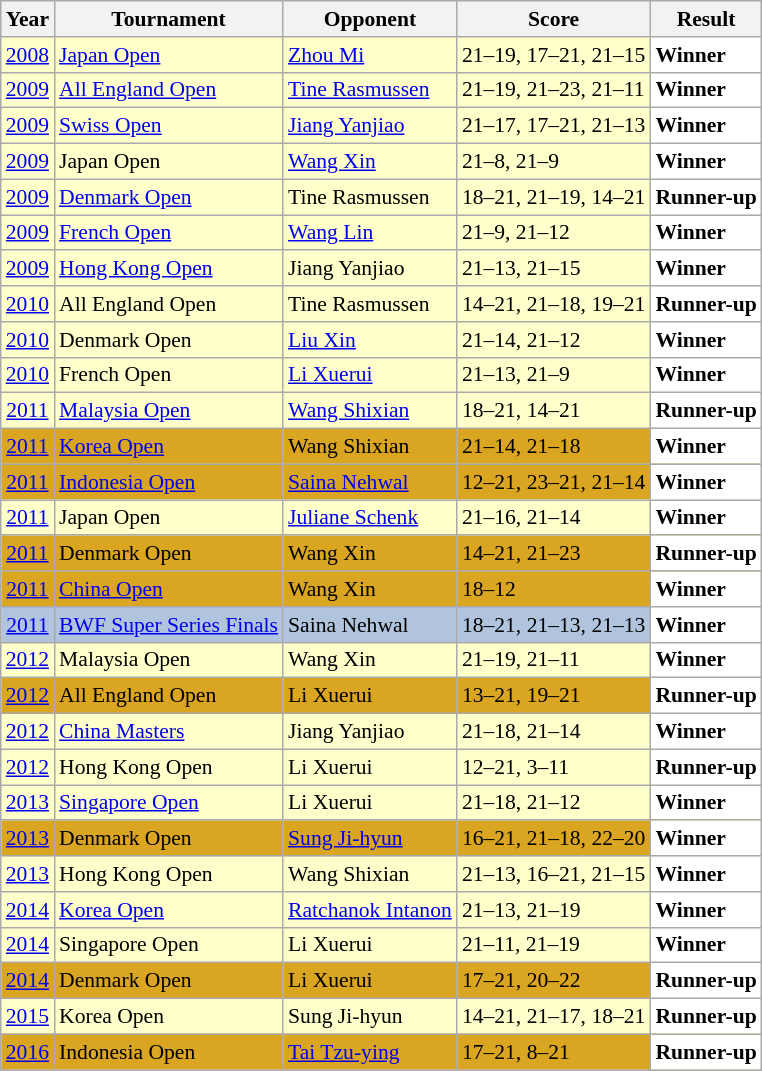<table class="sortable wikitable" style="font-size: 90%">
<tr>
<th>Year</th>
<th>Tournament</th>
<th>Opponent</th>
<th>Score</th>
<th>Result</th>
</tr>
<tr style="background:#FFFFCC">
<td align="center"><a href='#'>2008</a></td>
<td align="left"><a href='#'>Japan Open</a></td>
<td align="left"> <a href='#'>Zhou Mi</a></td>
<td align="left">21–19, 17–21, 21–15</td>
<td style="text-align:left; background:white"> <strong>Winner</strong></td>
</tr>
<tr style="background:#FFFFCC">
<td align="center"><a href='#'>2009</a></td>
<td align="left"><a href='#'>All England Open</a></td>
<td align="left"> <a href='#'>Tine Rasmussen</a></td>
<td align="left">21–19, 21–23, 21–11</td>
<td style="text-align:left; background:white"> <strong>Winner</strong></td>
</tr>
<tr style="background:#FFFFCC">
<td align="center"><a href='#'>2009</a></td>
<td align="left"><a href='#'>Swiss Open</a></td>
<td align="left"> <a href='#'>Jiang Yanjiao</a></td>
<td align="left">21–17, 17–21, 21–13</td>
<td style="text-align:left; background:white"> <strong>Winner</strong></td>
</tr>
<tr style="background:#FFFFCC">
<td align="center"><a href='#'>2009</a></td>
<td align="left">Japan Open</td>
<td align="left"> <a href='#'>Wang Xin</a></td>
<td align="left">21–8, 21–9</td>
<td style="text-align:left; background:white"> <strong>Winner</strong></td>
</tr>
<tr style="background:#FFFFCC">
<td align="center"><a href='#'>2009</a></td>
<td align="left"><a href='#'>Denmark Open</a></td>
<td align="left"> Tine Rasmussen</td>
<td align="left">18–21, 21–19, 14–21</td>
<td style="text-align:left; background:white"> <strong>Runner-up</strong></td>
</tr>
<tr style="background:#FFFFCC">
<td align="center"><a href='#'>2009</a></td>
<td align="left"><a href='#'>French Open</a></td>
<td align="left"> <a href='#'>Wang Lin</a></td>
<td align="left">21–9, 21–12</td>
<td style="text-align:left; background:white"> <strong>Winner</strong></td>
</tr>
<tr style="background:#FFFFCC">
<td align="center"><a href='#'>2009</a></td>
<td align="left"><a href='#'>Hong Kong Open</a></td>
<td align="left"> Jiang Yanjiao</td>
<td align="left">21–13, 21–15</td>
<td style="text-align:left; background:white"> <strong>Winner</strong></td>
</tr>
<tr style="background:#FFFFCC">
<td align="center"><a href='#'>2010</a></td>
<td align="left">All England Open</td>
<td align="left"> Tine Rasmussen</td>
<td align="left">14–21, 21–18, 19–21</td>
<td style="text-align:left; background:white"> <strong>Runner-up</strong></td>
</tr>
<tr style="background:#FFFFCC">
<td align="center"><a href='#'>2010</a></td>
<td align="left">Denmark Open</td>
<td align="left"> <a href='#'>Liu Xin</a></td>
<td align="left">21–14, 21–12</td>
<td style="text-align:left; background:white"> <strong>Winner</strong></td>
</tr>
<tr style="background:#FFFFCC">
<td align="center"><a href='#'>2010</a></td>
<td align="left">French Open</td>
<td align="left"> <a href='#'>Li Xuerui</a></td>
<td align="left">21–13, 21–9</td>
<td style="text-align:left; background:white"> <strong>Winner</strong></td>
</tr>
<tr style="background:#FFFFCC">
<td align="center"><a href='#'>2011</a></td>
<td align="left"><a href='#'>Malaysia Open</a></td>
<td align="left"> <a href='#'>Wang Shixian</a></td>
<td align="left">18–21, 14–21</td>
<td style="text-align:left; background:white"> <strong>Runner-up</strong></td>
</tr>
<tr style="background:#DAA520">
<td align="center"><a href='#'>2011</a></td>
<td align="left"><a href='#'>Korea Open</a></td>
<td align="left"> Wang Shixian</td>
<td align="left">21–14, 21–18</td>
<td style="text-align:left; background:white"> <strong>Winner</strong></td>
</tr>
<tr style="background:#DAA520">
<td align="center"><a href='#'>2011</a></td>
<td align="left"><a href='#'>Indonesia Open</a></td>
<td align="left"> <a href='#'>Saina Nehwal</a></td>
<td align="left">12–21, 23–21, 21–14</td>
<td style="text-align:left; background:white"> <strong>Winner</strong></td>
</tr>
<tr style="background:#FFFFCC">
<td align="center"><a href='#'>2011</a></td>
<td align="left">Japan Open</td>
<td align="left"> <a href='#'>Juliane Schenk</a></td>
<td align="left">21–16, 21–14</td>
<td style="text-align:left; background:white"> <strong>Winner</strong></td>
</tr>
<tr style="background:#DAA520">
<td align="center"><a href='#'>2011</a></td>
<td align="left">Denmark Open</td>
<td align="left"> Wang Xin</td>
<td align="left">14–21, 21–23</td>
<td style="text-align:left; background:white"> <strong>Runner-up</strong></td>
</tr>
<tr style="background:#DAA520">
<td align="center"><a href='#'>2011</a></td>
<td align="left"><a href='#'>China Open</a></td>
<td align="left"> Wang Xin</td>
<td align="left">18–12</td>
<td style="text-align:left; background:white"> <strong>Winner</strong></td>
</tr>
<tr style="background:#B0C4DE">
<td align="center"><a href='#'>2011</a></td>
<td align="left"><a href='#'>BWF Super Series Finals</a></td>
<td align="left"> Saina Nehwal</td>
<td align="left">18–21, 21–13, 21–13</td>
<td style="text-align:left; background:white"> <strong>Winner</strong></td>
</tr>
<tr style="background:#FFFFCC">
<td align="center"><a href='#'>2012</a></td>
<td align="left">Malaysia Open</td>
<td align="left"> Wang Xin</td>
<td align="left">21–19, 21–11</td>
<td style="text-align:left; background:white"> <strong>Winner</strong></td>
</tr>
<tr style="background:#DAA520">
<td align="center"><a href='#'>2012</a></td>
<td align="left">All England Open</td>
<td align="left"> Li Xuerui</td>
<td align="left">13–21, 19–21</td>
<td style="text-align:left; background:white"> <strong>Runner-up</strong></td>
</tr>
<tr style="background:#FFFFCC">
<td align="center"><a href='#'>2012</a></td>
<td align="left"><a href='#'>China Masters</a></td>
<td align="left"> Jiang Yanjiao</td>
<td align="left">21–18, 21–14</td>
<td style="text-align:left; background:white"> <strong>Winner</strong></td>
</tr>
<tr style="background:#FFFFCC">
<td align="center"><a href='#'>2012</a></td>
<td align="left">Hong Kong Open</td>
<td align="left"> Li Xuerui</td>
<td align="left">12–21, 3–11</td>
<td style="text-align:left; background:white"> <strong>Runner-up</strong></td>
</tr>
<tr style="background:#FFFFCC">
<td align="center"><a href='#'>2013</a></td>
<td align="left"><a href='#'>Singapore Open</a></td>
<td align="left"> Li Xuerui</td>
<td align="left">21–18, 21–12</td>
<td style="text-align:left; background:white"> <strong>Winner</strong></td>
</tr>
<tr style="background:#DAA520">
<td align="center"><a href='#'>2013</a></td>
<td align="left">Denmark Open</td>
<td align="left"> <a href='#'>Sung Ji-hyun</a></td>
<td align="left">16–21, 21–18, 22–20</td>
<td style="text-align:left; background:white"> <strong>Winner</strong></td>
</tr>
<tr style="background:#FFFFCC">
<td align="center"><a href='#'>2013</a></td>
<td align="left">Hong Kong Open</td>
<td align="left"> Wang Shixian</td>
<td align="left">21–13, 16–21, 21–15</td>
<td style="text-align:left; background:white"> <strong>Winner</strong></td>
</tr>
<tr style="background:#FFFFCC">
<td align="center"><a href='#'>2014</a></td>
<td align="left"><a href='#'>Korea Open</a></td>
<td align="left"> <a href='#'>Ratchanok Intanon</a></td>
<td align="left">21–13, 21–19</td>
<td style="text-align:left; background:white"> <strong>Winner</strong></td>
</tr>
<tr style="background:#FFFFCC">
<td align="center"><a href='#'>2014</a></td>
<td align="left">Singapore Open</td>
<td align="left"> Li Xuerui</td>
<td align="left">21–11, 21–19</td>
<td style="text-align:left; background:white"> <strong>Winner</strong></td>
</tr>
<tr style="background:#DAA520">
<td align="center"><a href='#'>2014</a></td>
<td align="left">Denmark Open</td>
<td align="left"> Li Xuerui</td>
<td align="left">17–21, 20–22</td>
<td style="text-align:left; background:white"> <strong>Runner-up</strong></td>
</tr>
<tr style="background:#FFFFCC">
<td align="center"><a href='#'>2015</a></td>
<td align="left">Korea Open</td>
<td align="left"> Sung Ji-hyun</td>
<td align="left">14–21, 21–17, 18–21</td>
<td style="text-align:left; background:white"> <strong>Runner-up</strong></td>
</tr>
<tr style="background:#DAA520">
<td align="center"><a href='#'>2016</a></td>
<td align="left">Indonesia Open</td>
<td align="left"> <a href='#'>Tai Tzu-ying</a></td>
<td align="left">17–21, 8–21</td>
<td style="text-align:left; background:white"> <strong>Runner-up</strong></td>
</tr>
</table>
